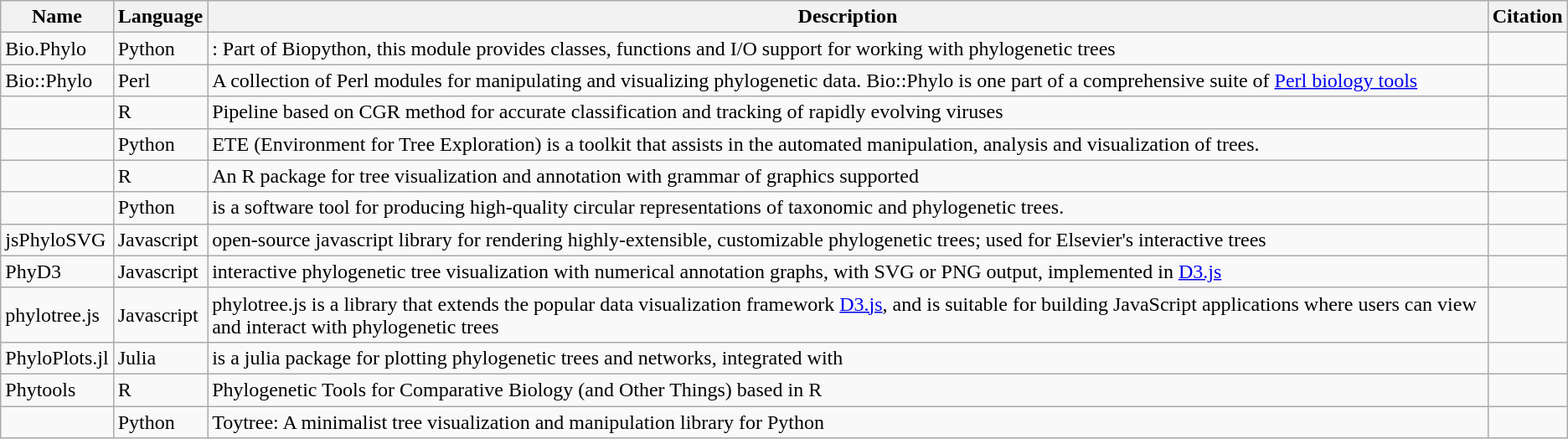<table class="wikitable sortable">
<tr>
<th>Name</th>
<th>Language</th>
<th>Description</th>
<th>Citation</th>
</tr>
<tr>
<td>Bio.Phylo</td>
<td>Python</td>
<td>: Part of Biopython, this module provides classes, functions and I/O support for working with phylogenetic trees</td>
<td></td>
</tr>
<tr>
<td>Bio::Phylo</td>
<td>Perl</td>
<td>A collection of Perl modules for manipulating and visualizing phylogenetic data. Bio::Phylo is one part of a comprehensive suite of <a href='#'>Perl biology tools</a></td>
<td></td>
</tr>
<tr>
<td></td>
<td>R</td>
<td>Pipeline based on CGR method for accurate classification and tracking of rapidly evolving viruses</td>
<td></td>
</tr>
<tr>
<td></td>
<td>Python</td>
<td>ETE (Environment for Tree Exploration) is a toolkit that assists in the automated manipulation, analysis and visualization of trees.</td>
<td></td>
</tr>
<tr>
<td></td>
<td>R</td>
<td>An R package for tree visualization and annotation with grammar of graphics supported</td>
<td></td>
</tr>
<tr>
<td></td>
<td>Python</td>
<td> is a software tool for producing high-quality circular representations of taxonomic and phylogenetic trees.</td>
<td></td>
</tr>
<tr>
<td>jsPhyloSVG</td>
<td>Javascript</td>
<td>open-source javascript library for rendering highly-extensible, customizable phylogenetic trees; used for Elsevier's interactive trees</td>
<td></td>
</tr>
<tr>
<td>PhyD3</td>
<td>Javascript</td>
<td>interactive phylogenetic tree visualization with numerical annotation graphs, with SVG or PNG output, implemented in <a href='#'>D3.js</a></td>
<td></td>
</tr>
<tr>
<td>phylotree.js</td>
<td>Javascript</td>
<td>phylotree.js is a library that extends the popular data visualization framework <a href='#'>D3.js</a>, and is suitable for building JavaScript applications where users can view and interact with phylogenetic trees</td>
<td></td>
</tr>
<tr>
<td>PhyloPlots.jl</td>
<td>Julia</td>
<td> is a julia package for plotting phylogenetic trees and networks, integrated with </td>
<td></td>
</tr>
<tr>
<td>Phytools</td>
<td>R</td>
<td>Phylogenetic Tools for Comparative Biology (and Other Things) based in R</td>
<td></td>
</tr>
<tr>
<td></td>
<td>Python</td>
<td>Toytree: A minimalist tree visualization and manipulation library for Python</td>
<td></td>
</tr>
</table>
